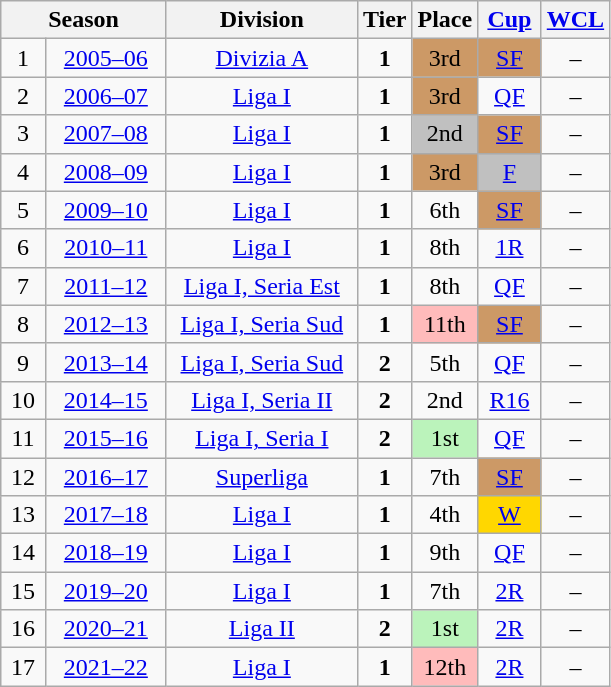<table class="wikitable" style="text-align:center; font-size:100%">
<tr>
<th rowspan=1 colspan=2 style="width: 103px;">Season</th>
<th style="width: 120px;">Division</th>
<th style="width: 25px;">Tier</th>
<th style="width: 35px;">Place</th>
<th style="width: 35px;"><a href='#'>Cup</a></th>
<th style="width: 35px;"><a href='#'>WCL</a></th>
</tr>
<tr>
<td>1</td>
<td><a href='#'>2005–06</a></td>
<td><a href='#'>Divizia A</a></td>
<td><strong>1</strong></td>
<td align=center bgcolor=#CC9966>3rd</td>
<td align=center bgcolor=#CC9966><a href='#'>SF</a></td>
<td style="width: 35px;">–</td>
</tr>
<tr>
<td>2</td>
<td><a href='#'>2006–07</a></td>
<td><a href='#'>Liga I</a></td>
<td><strong>1</strong></td>
<td align=center bgcolor=#CC9966>3rd</td>
<td><a href='#'>QF</a></td>
<td style="width: 35px;">–</td>
</tr>
<tr>
<td>3</td>
<td><a href='#'>2007–08</a></td>
<td><a href='#'>Liga I</a></td>
<td><strong>1</strong></td>
<td align=center bgcolor=silver>2nd</td>
<td align=center bgcolor=#CC9966><a href='#'>SF</a></td>
<td style="width: 35px;">–</td>
</tr>
<tr>
<td>4</td>
<td><a href='#'>2008–09</a></td>
<td><a href='#'>Liga I</a></td>
<td><strong>1</strong></td>
<td align=center bgcolor=#CC9966>3rd</td>
<td align=center bgcolor=silver><a href='#'>F</a></td>
<td style="width: 35px;">–</td>
</tr>
<tr>
<td>5</td>
<td><a href='#'>2009–10</a></td>
<td><a href='#'>Liga I</a></td>
<td><strong>1</strong></td>
<td>6th</td>
<td align=center bgcolor=#CC9966><a href='#'>SF</a></td>
<td style="width: 35px;">–</td>
</tr>
<tr>
<td>6</td>
<td><a href='#'>2010–11</a></td>
<td><a href='#'>Liga I</a></td>
<td><strong>1</strong></td>
<td>8th</td>
<td><a href='#'>1R</a></td>
<td style="width: 35px;">–</td>
</tr>
<tr>
<td>7</td>
<td><a href='#'>2011–12</a></td>
<td><a href='#'>Liga I, Seria Est</a></td>
<td><strong>1</strong></td>
<td>8th</td>
<td><a href='#'>QF</a></td>
<td style="width: 35px;">–</td>
</tr>
<tr>
<td>8</td>
<td><a href='#'>2012–13</a></td>
<td><a href='#'>Liga I, Seria Sud</a></td>
<td><strong>1</strong></td>
<td align=center bgcolor=#FFBBBB>11th</td>
<td align=center bgcolor=#CC9966><a href='#'>SF</a></td>
<td style="width: 35px;">–</td>
</tr>
<tr>
<td>9</td>
<td><a href='#'>2013–14</a></td>
<td><a href='#'>Liga I, Seria Sud</a></td>
<td><strong>2</strong></td>
<td>5th</td>
<td><a href='#'>QF</a></td>
<td style="width: 35px;">–</td>
</tr>
<tr>
<td>10</td>
<td><a href='#'>2014–15</a></td>
<td><a href='#'>Liga I, Seria II</a></td>
<td><strong>2</strong></td>
<td>2nd</td>
<td><a href='#'>R16</a></td>
<td style="width: 35px;">–</td>
</tr>
<tr>
<td>11</td>
<td><a href='#'>2015–16</a></td>
<td><a href='#'>Liga I, Seria I</a></td>
<td><strong>2</strong></td>
<td align=center bgcolor=#BBF3BB>1st</td>
<td><a href='#'>QF</a></td>
<td style="width: 35px;">–</td>
</tr>
<tr>
<td>12</td>
<td><a href='#'>2016–17</a></td>
<td><a href='#'>Superliga</a></td>
<td><strong>1</strong></td>
<td>7th</td>
<td align=center bgcolor=#CC9966><a href='#'>SF</a></td>
<td style="width: 35px;">–</td>
</tr>
<tr>
<td>13</td>
<td><a href='#'>2017–18</a></td>
<td><a href='#'>Liga I</a></td>
<td><strong>1</strong></td>
<td>4th</td>
<td align=center bgcolor=gold><a href='#'>W</a></td>
<td style="width: 35px;">–</td>
</tr>
<tr>
<td>14</td>
<td><a href='#'>2018–19</a></td>
<td><a href='#'>Liga I</a></td>
<td><strong>1</strong></td>
<td>9th</td>
<td><a href='#'>QF</a></td>
<td style="width: 35px;">–</td>
</tr>
<tr>
<td>15</td>
<td><a href='#'>2019–20</a></td>
<td><a href='#'>Liga I</a></td>
<td><strong>1</strong></td>
<td>7th</td>
<td><a href='#'>2R</a></td>
<td style="width: 35px;">–</td>
</tr>
<tr>
<td>16</td>
<td><a href='#'>2020–21</a></td>
<td><a href='#'>Liga II</a></td>
<td><strong>2</strong></td>
<td align=center bgcolor=#BBF3BB>1st</td>
<td><a href='#'>2R</a></td>
<td style="width: 35px;">–</td>
</tr>
<tr>
<td>17</td>
<td><a href='#'>2021–22</a></td>
<td><a href='#'>Liga I</a></td>
<td><strong>1</strong></td>
<td align=center bgcolor=#FFBBBB>12th</td>
<td><a href='#'>2R</a></td>
<td style="width: 35px;">–</td>
</tr>
</table>
